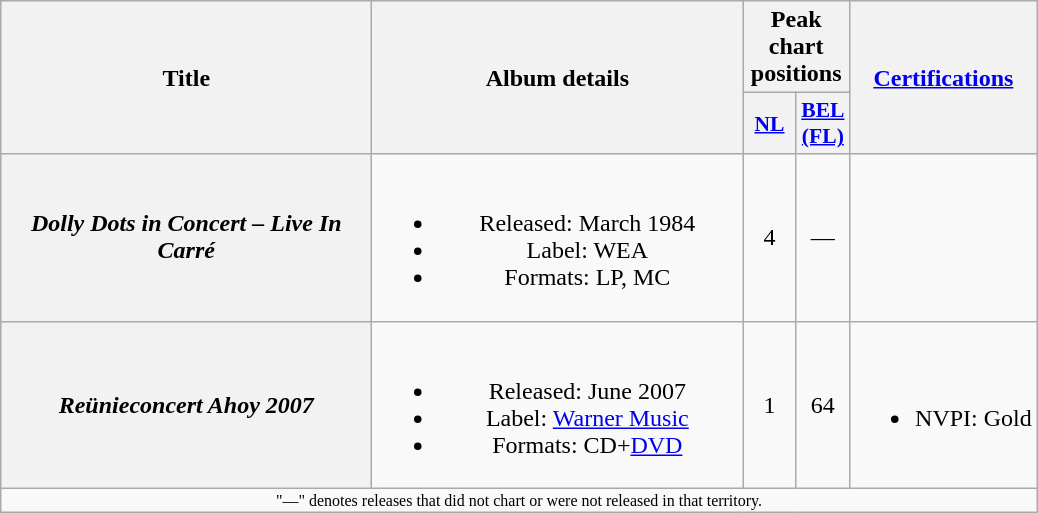<table class="wikitable plainrowheaders" style="text-align:center;">
<tr>
<th rowspan="2" scope="col" style="width:15em;">Title</th>
<th rowspan="2" scope="col" style="width:15em;">Album details</th>
<th colspan="2">Peak chart positions</th>
<th rowspan="2"><a href='#'>Certifications</a></th>
</tr>
<tr>
<th scope="col" style="width:2em;font-size:90%;"><a href='#'>NL</a><br></th>
<th scope="col" style="width:2em;font-size:90%;"><a href='#'>BEL (FL)</a><br></th>
</tr>
<tr>
<th scope="row"><em>Dolly Dots in Concert – Live In Carré</em></th>
<td><br><ul><li>Released: March 1984</li><li>Label: WEA</li><li>Formats: LP, MC</li></ul></td>
<td>4</td>
<td>—</td>
<td></td>
</tr>
<tr>
<th scope="row"><em>Reünieconcert Ahoy 2007</em></th>
<td><br><ul><li>Released: June 2007</li><li>Label: <a href='#'>Warner Music</a></li><li>Formats: CD+<a href='#'>DVD</a></li></ul></td>
<td>1</td>
<td>64</td>
<td><br><ul><li>NVPI: Gold</li></ul></td>
</tr>
<tr>
<td colspan="5" style="font-size:8pt">"—" denotes releases that did not chart or were not released in that territory.</td>
</tr>
</table>
